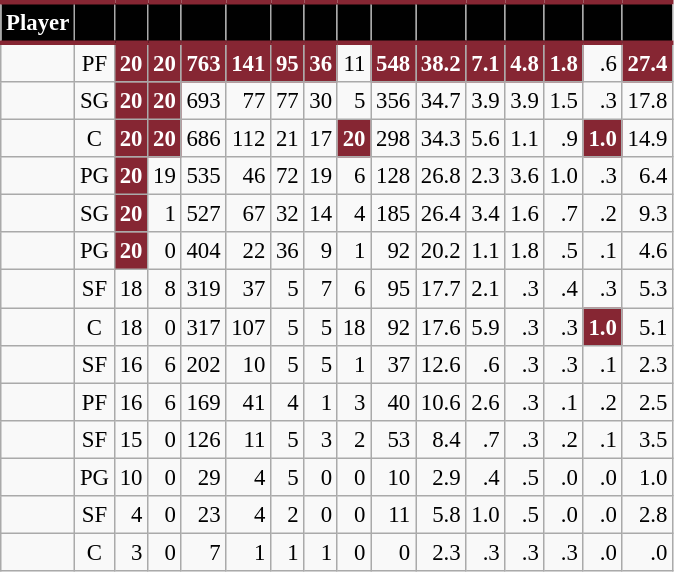<table class="wikitable sortable" style="font-size: 95%; text-align:right;">
<tr>
<th style="background:#010101; color:#FFFFFF; border-top:#862633 3px solid; border-bottom:#862633 3px solid;">Player</th>
<th style="background:#010101; color:#FFFFFF; border-top:#862633 3px solid; border-bottom:#862633 3px solid;"></th>
<th style="background:#010101; color:#FFFFFF; border-top:#862633 3px solid; border-bottom:#862633 3px solid;"></th>
<th style="background:#010101; color:#FFFFFF; border-top:#862633 3px solid; border-bottom:#862633 3px solid;"></th>
<th style="background:#010101; color:#FFFFFF; border-top:#862633 3px solid; border-bottom:#862633 3px solid;"></th>
<th style="background:#010101; color:#FFFFFF; border-top:#862633 3px solid; border-bottom:#862633 3px solid;"></th>
<th style="background:#010101; color:#FFFFFF; border-top:#862633 3px solid; border-bottom:#862633 3px solid;"></th>
<th style="background:#010101; color:#FFFFFF; border-top:#862633 3px solid; border-bottom:#862633 3px solid;"></th>
<th style="background:#010101; color:#FFFFFF; border-top:#862633 3px solid; border-bottom:#862633 3px solid;"></th>
<th style="background:#010101; color:#FFFFFF; border-top:#862633 3px solid; border-bottom:#862633 3px solid;"></th>
<th style="background:#010101; color:#FFFFFF; border-top:#862633 3px solid; border-bottom:#862633 3px solid;"></th>
<th style="background:#010101; color:#FFFFFF; border-top:#862633 3px solid; border-bottom:#862633 3px solid;"></th>
<th style="background:#010101; color:#FFFFFF; border-top:#862633 3px solid; border-bottom:#862633 3px solid;"></th>
<th style="background:#010101; color:#FFFFFF; border-top:#862633 3px solid; border-bottom:#862633 3px solid;"></th>
<th style="background:#010101; color:#FFFFFF; border-top:#862633 3px solid; border-bottom:#862633 3px solid;"></th>
<th style="background:#010101; color:#FFFFFF; border-top:#862633 3px solid; border-bottom:#862633 3px solid;"></th>
</tr>
<tr>
<td style="text-align:left;"></td>
<td style="text-align:center;">PF</td>
<td style="background:#862633; color:#FFFFFF;"><strong>20</strong></td>
<td style="background:#862633; color:#FFFFFF;"><strong>20</strong></td>
<td style="background:#862633; color:#FFFFFF;"><strong>763</strong></td>
<td style="background:#862633; color:#FFFFFF;"><strong>141</strong></td>
<td style="background:#862633; color:#FFFFFF;"><strong>95</strong></td>
<td style="background:#862633; color:#FFFFFF;"><strong>36</strong></td>
<td>11</td>
<td style="background:#862633; color:#FFFFFF;"><strong>548</strong></td>
<td style="background:#862633; color:#FFFFFF;"><strong>38.2</strong></td>
<td style="background:#862633; color:#FFFFFF;"><strong>7.1</strong></td>
<td style="background:#862633; color:#FFFFFF;"><strong>4.8</strong></td>
<td style="background:#862633; color:#FFFFFF;"><strong>1.8</strong></td>
<td>.6</td>
<td style="background:#862633; color:#FFFFFF;"><strong>27.4</strong></td>
</tr>
<tr>
<td style="text-align:left;"></td>
<td style="text-align:center;">SG</td>
<td style="background:#862633; color:#FFFFFF;"><strong>20</strong></td>
<td style="background:#862633; color:#FFFFFF;"><strong>20</strong></td>
<td>693</td>
<td>77</td>
<td>77</td>
<td>30</td>
<td>5</td>
<td>356</td>
<td>34.7</td>
<td>3.9</td>
<td>3.9</td>
<td>1.5</td>
<td>.3</td>
<td>17.8</td>
</tr>
<tr>
<td style="text-align:left;"></td>
<td style="text-align:center;">C</td>
<td style="background:#862633; color:#FFFFFF;"><strong>20</strong></td>
<td style="background:#862633; color:#FFFFFF;"><strong>20</strong></td>
<td>686</td>
<td>112</td>
<td>21</td>
<td>17</td>
<td style="background:#862633; color:#FFFFFF;"><strong>20</strong></td>
<td>298</td>
<td>34.3</td>
<td>5.6</td>
<td>1.1</td>
<td>.9</td>
<td style="background:#862633; color:#FFFFFF;"><strong>1.0</strong></td>
<td>14.9</td>
</tr>
<tr>
<td style="text-align:left;"></td>
<td style="text-align:center;">PG</td>
<td style="background:#862633; color:#FFFFFF;"><strong>20</strong></td>
<td>19</td>
<td>535</td>
<td>46</td>
<td>72</td>
<td>19</td>
<td>6</td>
<td>128</td>
<td>26.8</td>
<td>2.3</td>
<td>3.6</td>
<td>1.0</td>
<td>.3</td>
<td>6.4</td>
</tr>
<tr>
<td style="text-align:left;"></td>
<td style="text-align:center;">SG</td>
<td style="background:#862633; color:#FFFFFF;"><strong>20</strong></td>
<td>1</td>
<td>527</td>
<td>67</td>
<td>32</td>
<td>14</td>
<td>4</td>
<td>185</td>
<td>26.4</td>
<td>3.4</td>
<td>1.6</td>
<td>.7</td>
<td>.2</td>
<td>9.3</td>
</tr>
<tr>
<td style="text-align:left;"></td>
<td style="text-align:center;">PG</td>
<td style="background:#862633; color:#FFFFFF;"><strong>20</strong></td>
<td>0</td>
<td>404</td>
<td>22</td>
<td>36</td>
<td>9</td>
<td>1</td>
<td>92</td>
<td>20.2</td>
<td>1.1</td>
<td>1.8</td>
<td>.5</td>
<td>.1</td>
<td>4.6</td>
</tr>
<tr>
<td style="text-align:left;"></td>
<td style="text-align:center;">SF</td>
<td>18</td>
<td>8</td>
<td>319</td>
<td>37</td>
<td>5</td>
<td>7</td>
<td>6</td>
<td>95</td>
<td>17.7</td>
<td>2.1</td>
<td>.3</td>
<td>.4</td>
<td>.3</td>
<td>5.3</td>
</tr>
<tr>
<td style="text-align:left;"></td>
<td style="text-align:center;">C</td>
<td>18</td>
<td>0</td>
<td>317</td>
<td>107</td>
<td>5</td>
<td>5</td>
<td>18</td>
<td>92</td>
<td>17.6</td>
<td>5.9</td>
<td>.3</td>
<td>.3</td>
<td style="background:#862633; color:#FFFFFF;"><strong>1.0</strong></td>
<td>5.1</td>
</tr>
<tr>
<td style="text-align:left;"></td>
<td style="text-align:center;">SF</td>
<td>16</td>
<td>6</td>
<td>202</td>
<td>10</td>
<td>5</td>
<td>5</td>
<td>1</td>
<td>37</td>
<td>12.6</td>
<td>.6</td>
<td>.3</td>
<td>.3</td>
<td>.1</td>
<td>2.3</td>
</tr>
<tr>
<td style="text-align:left;"></td>
<td style="text-align:center;">PF</td>
<td>16</td>
<td>6</td>
<td>169</td>
<td>41</td>
<td>4</td>
<td>1</td>
<td>3</td>
<td>40</td>
<td>10.6</td>
<td>2.6</td>
<td>.3</td>
<td>.1</td>
<td>.2</td>
<td>2.5</td>
</tr>
<tr>
<td style="text-align:left;"></td>
<td style="text-align:center;">SF</td>
<td>15</td>
<td>0</td>
<td>126</td>
<td>11</td>
<td>5</td>
<td>3</td>
<td>2</td>
<td>53</td>
<td>8.4</td>
<td>.7</td>
<td>.3</td>
<td>.2</td>
<td>.1</td>
<td>3.5</td>
</tr>
<tr>
<td style="text-align:left;"></td>
<td style="text-align:center;">PG</td>
<td>10</td>
<td>0</td>
<td>29</td>
<td>4</td>
<td>5</td>
<td>0</td>
<td>0</td>
<td>10</td>
<td>2.9</td>
<td>.4</td>
<td>.5</td>
<td>.0</td>
<td>.0</td>
<td>1.0</td>
</tr>
<tr>
<td style="text-align:left;"></td>
<td style="text-align:center;">SF</td>
<td>4</td>
<td>0</td>
<td>23</td>
<td>4</td>
<td>2</td>
<td>0</td>
<td>0</td>
<td>11</td>
<td>5.8</td>
<td>1.0</td>
<td>.5</td>
<td>.0</td>
<td>.0</td>
<td>2.8</td>
</tr>
<tr>
<td style="text-align:left;"></td>
<td style="text-align:center;">C</td>
<td>3</td>
<td>0</td>
<td>7</td>
<td>1</td>
<td>1</td>
<td>1</td>
<td>0</td>
<td>0</td>
<td>2.3</td>
<td>.3</td>
<td>.3</td>
<td>.3</td>
<td>.0</td>
<td>.0</td>
</tr>
</table>
